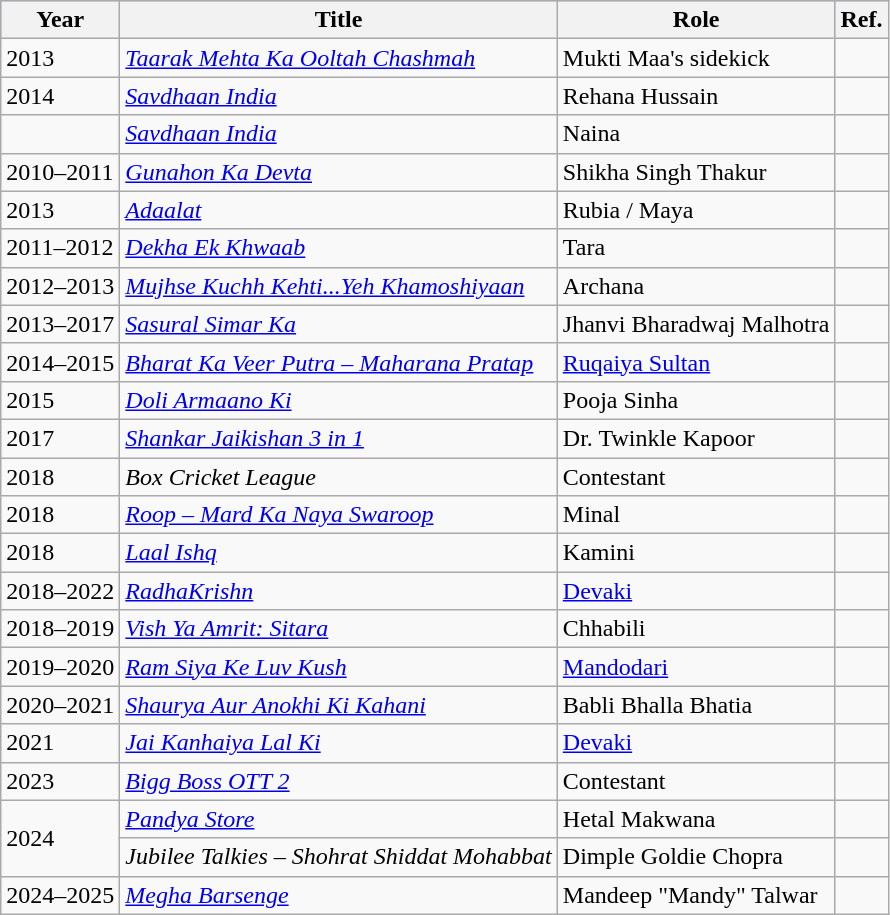<table class="wikitable">
<tr style="background:#b0c4de; text-align:center;">
<th>Year</th>
<th>Title</th>
<th>Role</th>
<th>Ref.</th>
</tr>
<tr>
<td>2013</td>
<td><em><a href='#'>Taarak Mehta Ka Ooltah Chashmah</a></em></td>
<td>Mukti Maa's sidekick</td>
<td></td>
</tr>
<tr>
<td>2014</td>
<td><em><a href='#'>Savdhaan India</a></em></td>
<td>Rehana Hussain</td>
<td></td>
</tr>
<tr>
<td></td>
<td><em><a href='#'>Savdhaan India</a></em></td>
<td>Naina</td>
<td></td>
</tr>
<tr>
<td>2010–2011</td>
<td><em><a href='#'>Gunahon Ka Devta</a></em></td>
<td>Shikha Singh Thakur</td>
<td></td>
</tr>
<tr>
<td>2013</td>
<td><em><a href='#'>Adaalat</a></em></td>
<td>Rubia / Maya</td>
<td></td>
</tr>
<tr>
<td>2011–2012</td>
<td><em><a href='#'>Dekha Ek Khwaab</a></em></td>
<td>Tara</td>
<td></td>
</tr>
<tr>
<td>2012–2013</td>
<td><em><a href='#'>Mujhse Kuchh Kehti...Yeh Khamoshiyaan</a></em></td>
<td>Archana</td>
<td></td>
</tr>
<tr>
<td>2013–2017</td>
<td><em><a href='#'>Sasural Simar Ka</a></em></td>
<td>Jhanvi Bharadwaj Malhotra</td>
<td></td>
</tr>
<tr>
<td>2014–2015</td>
<td><em><a href='#'>Bharat Ka Veer Putra – Maharana Pratap</a></em></td>
<td><a href='#'>Ruqaiya Sultan</a></td>
<td></td>
</tr>
<tr>
<td>2015</td>
<td><em><a href='#'>Doli Armaano Ki</a></em></td>
<td>Pooja Sinha</td>
<td></td>
</tr>
<tr>
<td>2017</td>
<td><em><a href='#'>Shankar Jaikishan 3 in 1</a></em></td>
<td>Dr. Twinkle Kapoor</td>
<td></td>
</tr>
<tr>
<td>2018</td>
<td><em>Box Cricket League</em></td>
<td>Contestant</td>
<td></td>
</tr>
<tr>
<td>2018</td>
<td><em><a href='#'>Roop – Mard Ka Naya Swaroop</a></em></td>
<td>Minal</td>
<td></td>
</tr>
<tr>
<td>2018</td>
<td><em><a href='#'>Laal Ishq</a></em></td>
<td>Kamini</td>
<td></td>
</tr>
<tr>
<td>2018–2022</td>
<td><em><a href='#'>RadhaKrishn</a></em></td>
<td><a href='#'>Devaki</a></td>
<td></td>
</tr>
<tr>
<td>2018–2019</td>
<td><em><a href='#'>Vish Ya Amrit: Sitara</a></em></td>
<td>Chhabili</td>
<td></td>
</tr>
<tr>
<td>2019–2020</td>
<td><em><a href='#'>Ram Siya Ke Luv Kush</a></em></td>
<td><a href='#'>Mandodari</a></td>
<td></td>
</tr>
<tr>
<td>2020–2021</td>
<td><em><a href='#'>Shaurya Aur Anokhi Ki Kahani</a></em></td>
<td>Babli Bhalla Bhatia</td>
<td></td>
</tr>
<tr>
<td>2021</td>
<td><em><a href='#'>Jai Kanhaiya Lal Ki</a></em></td>
<td><a href='#'>Devaki</a></td>
<td></td>
</tr>
<tr>
<td>2023</td>
<td><em><a href='#'>Bigg Boss OTT 2</a></em></td>
<td>Contestant</td>
<td></td>
</tr>
<tr>
<td rowspan="2">2024</td>
<td><em><a href='#'>Pandya Store</a></em></td>
<td>Hetal Makwana</td>
<td></td>
</tr>
<tr>
<td><em>Jubilee Talkies – Shohrat Shiddat Mohabbat</em></td>
<td>Dimple Goldie Chopra</td>
<td></td>
</tr>
<tr>
<td>2024–2025</td>
<td><em><a href='#'>Megha Barsenge</a></em></td>
<td>Mandeep "Mandy" Talwar</td>
<td></td>
</tr>
</table>
